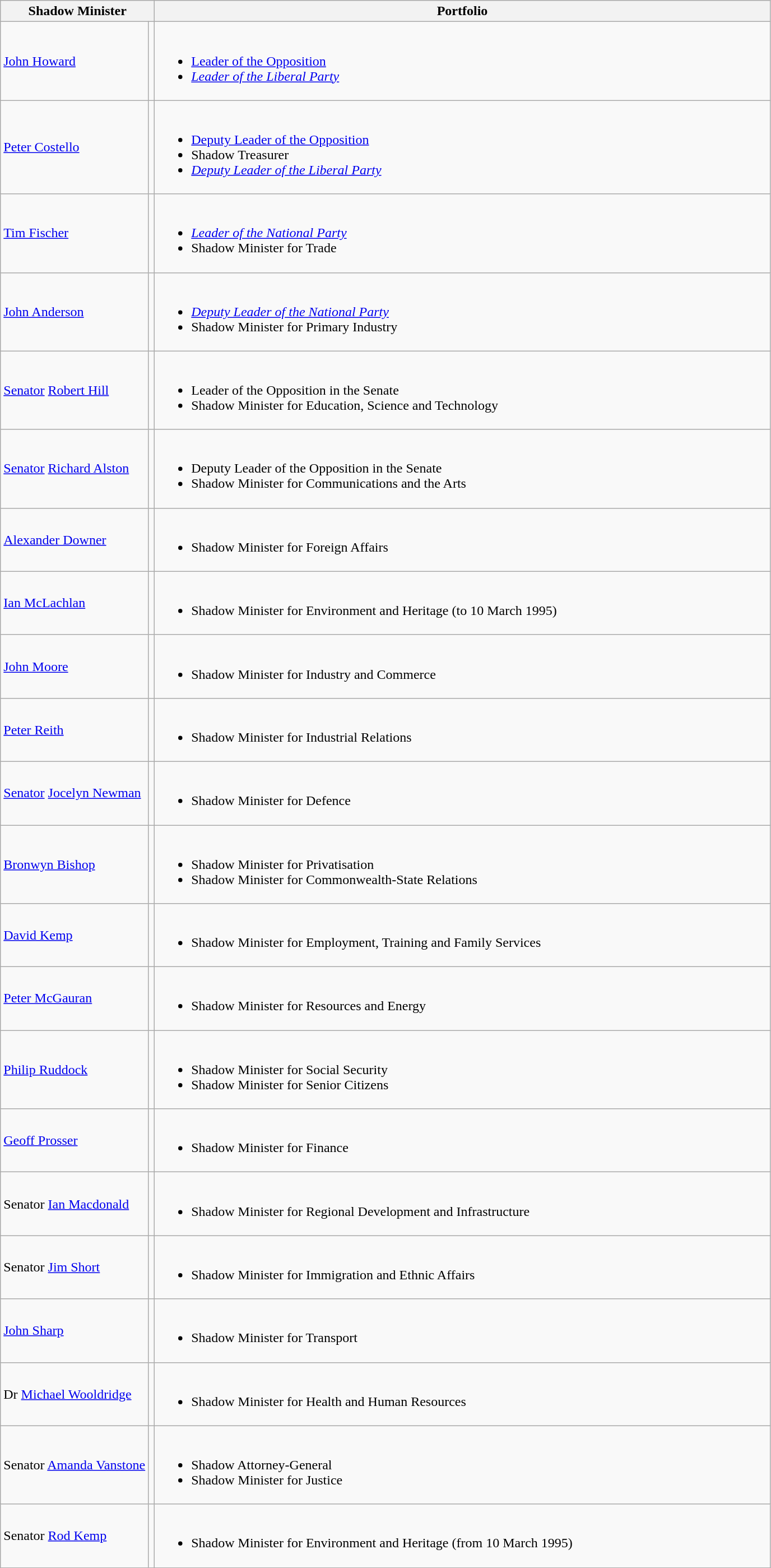<table class="wikitable">
<tr>
<th width=80 colspan="2">Shadow Minister</th>
<th width=725>Portfolio</th>
</tr>
<tr>
<td><a href='#'>John Howard</a> </td>
<td></td>
<td><br><ul><li><a href='#'>Leader of the Opposition</a></li><li><a href='#'><em>Leader of the Liberal Party</em></a></li></ul></td>
</tr>
<tr>
<td><a href='#'>Peter Costello</a> </td>
<td></td>
<td><br><ul><li><a href='#'>Deputy Leader of the Opposition</a></li><li>Shadow Treasurer</li><li><a href='#'><em>Deputy Leader of the Liberal Party</em></a></li></ul></td>
</tr>
<tr>
<td><a href='#'>Tim Fischer</a> </td>
<td></td>
<td><br><ul><li><a href='#'><em>Leader of the National Party</em></a></li><li>Shadow Minister for Trade</li></ul></td>
</tr>
<tr>
<td><a href='#'>John Anderson</a> </td>
<td></td>
<td><br><ul><li><a href='#'><em>Deputy Leader of the National Party</em></a></li><li>Shadow Minister for Primary Industry</li></ul></td>
</tr>
<tr>
<td><a href='#'>Senator</a> <a href='#'>Robert Hill</a></td>
<td></td>
<td><br><ul><li>Leader of the Opposition in the Senate</li><li>Shadow Minister for Education, Science and Technology</li></ul></td>
</tr>
<tr>
<td><a href='#'>Senator</a> <a href='#'>Richard Alston</a></td>
<td></td>
<td><br><ul><li>Deputy Leader of the Opposition in the Senate</li><li>Shadow Minister for Communications and the Arts</li></ul></td>
</tr>
<tr>
<td><a href='#'>Alexander Downer</a> </td>
<td></td>
<td><br><ul><li>Shadow Minister for Foreign Affairs</li></ul></td>
</tr>
<tr>
<td><a href='#'>Ian McLachlan</a> </td>
<td></td>
<td><br><ul><li>Shadow Minister for Environment and Heritage (to 10 March 1995)</li></ul></td>
</tr>
<tr>
<td><a href='#'>John Moore</a> </td>
<td></td>
<td><br><ul><li>Shadow Minister for Industry and Commerce</li></ul></td>
</tr>
<tr>
<td><a href='#'>Peter Reith</a> </td>
<td></td>
<td><br><ul><li>Shadow Minister for Industrial Relations</li></ul></td>
</tr>
<tr>
<td><a href='#'>Senator</a> <a href='#'>Jocelyn Newman</a></td>
<td></td>
<td><br><ul><li>Shadow Minister for Defence</li></ul></td>
</tr>
<tr>
<td><a href='#'>Bronwyn Bishop</a> </td>
<td></td>
<td><br><ul><li>Shadow Minister for Privatisation</li><li>Shadow Minister for Commonwealth-State Relations</li></ul></td>
</tr>
<tr>
<td><a href='#'>David Kemp</a> </td>
<td></td>
<td><br><ul><li>Shadow Minister for Employment, Training and Family Services</li></ul></td>
</tr>
<tr>
<td><a href='#'>Peter McGauran</a> </td>
<td></td>
<td><br><ul><li>Shadow Minister for Resources and Energy</li></ul></td>
</tr>
<tr>
<td><a href='#'>Philip Ruddock</a> </td>
<td></td>
<td><br><ul><li>Shadow Minister for Social Security</li><li>Shadow Minister for Senior Citizens</li></ul></td>
</tr>
<tr>
<td><a href='#'>Geoff Prosser</a> </td>
<td></td>
<td><br><ul><li>Shadow Minister for Finance</li></ul></td>
</tr>
<tr>
<td>Senator <a href='#'>Ian Macdonald</a></td>
<td></td>
<td><br><ul><li>Shadow Minister for Regional Development and Infrastructure</li></ul></td>
</tr>
<tr>
<td>Senator <a href='#'>Jim Short</a></td>
<td></td>
<td><br><ul><li>Shadow Minister for Immigration and Ethnic Affairs</li></ul></td>
</tr>
<tr>
<td><a href='#'>John Sharp</a> </td>
<td></td>
<td><br><ul><li>Shadow Minister for Transport</li></ul></td>
</tr>
<tr>
<td>Dr <a href='#'>Michael Wooldridge</a> </td>
<td></td>
<td><br><ul><li>Shadow Minister for Health and Human Resources</li></ul></td>
</tr>
<tr>
<td>Senator <a href='#'>Amanda Vanstone</a></td>
<td></td>
<td><br><ul><li>Shadow Attorney-General</li><li>Shadow Minister for Justice</li></ul></td>
</tr>
<tr>
<td>Senator <a href='#'>Rod Kemp</a></td>
<td></td>
<td><br><ul><li>Shadow Minister for Environment and Heritage (from 10 March 1995)</li></ul></td>
</tr>
</table>
